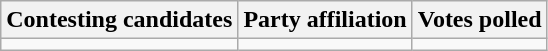<table class="wikitable sortable">
<tr>
<th>Contesting candidates</th>
<th>Party affiliation</th>
<th>Votes polled</th>
</tr>
<tr>
<td></td>
<td></td>
<td></td>
</tr>
</table>
